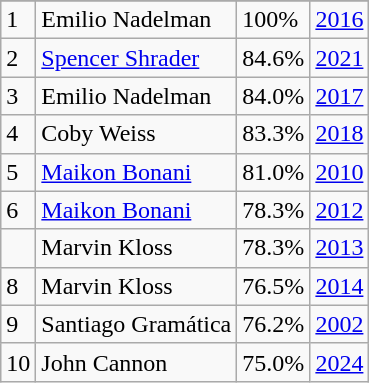<table class="wikitable">
<tr>
</tr>
<tr>
<td>1</td>
<td>Emilio Nadelman</td>
<td><abbr>100%</abbr></td>
<td><a href='#'>2016</a></td>
</tr>
<tr>
<td>2</td>
<td><a href='#'>Spencer Shrader</a></td>
<td><abbr>84.6%</abbr></td>
<td><a href='#'>2021</a></td>
</tr>
<tr>
<td>3</td>
<td>Emilio Nadelman</td>
<td><abbr>84.0%</abbr></td>
<td><a href='#'>2017</a></td>
</tr>
<tr>
<td>4</td>
<td>Coby Weiss</td>
<td><abbr>83.3%</abbr></td>
<td><a href='#'>2018</a></td>
</tr>
<tr>
<td>5</td>
<td><a href='#'>Maikon Bonani</a></td>
<td><abbr>81.0%</abbr></td>
<td><a href='#'>2010</a></td>
</tr>
<tr>
<td>6</td>
<td><a href='#'>Maikon Bonani</a></td>
<td><abbr>78.3%</abbr></td>
<td><a href='#'>2012</a></td>
</tr>
<tr>
<td></td>
<td>Marvin Kloss</td>
<td><abbr>78.3%</abbr></td>
<td><a href='#'>2013</a></td>
</tr>
<tr>
<td>8</td>
<td>Marvin Kloss</td>
<td><abbr>76.5%</abbr></td>
<td><a href='#'>2014</a></td>
</tr>
<tr>
<td>9</td>
<td>Santiago Gramática</td>
<td><abbr>76.2%</abbr></td>
<td><a href='#'>2002</a></td>
</tr>
<tr>
<td>10</td>
<td>John Cannon</td>
<td><abbr>75.0%</abbr></td>
<td><a href='#'>2024</a></td>
</tr>
</table>
